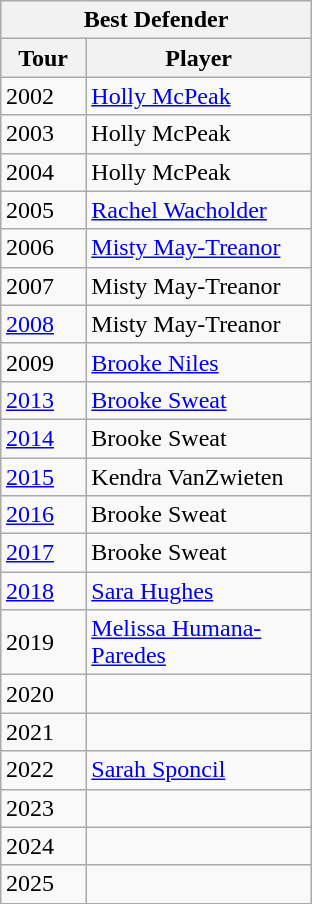<table class="wikitable" style="margin:0.5em auto;width=480;font-size:100%">
<tr>
<th width=200 colspan=2>Best Defender</th>
</tr>
<tr>
<th width=30>Tour</th>
<th width=100>Player</th>
</tr>
<tr>
<td>2002</td>
<td><a href='#'>Holly McPeak</a></td>
</tr>
<tr>
<td>2003</td>
<td>Holly McPeak</td>
</tr>
<tr>
<td>2004</td>
<td>Holly McPeak</td>
</tr>
<tr>
<td>2005</td>
<td><a href='#'>Rachel Wacholder</a></td>
</tr>
<tr>
<td>2006</td>
<td><a href='#'>Misty May-Treanor</a></td>
</tr>
<tr>
<td>2007</td>
<td>Misty May-Treanor</td>
</tr>
<tr>
<td><a href='#'>2008</a></td>
<td>Misty May-Treanor</td>
</tr>
<tr>
<td>2009</td>
<td><a href='#'>Brooke Niles</a></td>
</tr>
<tr>
<td><a href='#'>2013</a></td>
<td><a href='#'>Brooke Sweat</a></td>
</tr>
<tr>
<td><a href='#'>2014</a></td>
<td>Brooke Sweat</td>
</tr>
<tr>
<td><a href='#'>2015</a></td>
<td>Kendra VanZwieten</td>
</tr>
<tr>
<td><a href='#'>2016</a></td>
<td>Brooke Sweat</td>
</tr>
<tr>
<td><a href='#'>2017</a></td>
<td>Brooke Sweat</td>
</tr>
<tr>
<td><a href='#'>2018</a></td>
<td><a href='#'>Sara Hughes</a></td>
</tr>
<tr>
<td 2019 AVP Pro Beach Volleyball Tour>2019</td>
<td><a href='#'>Melissa Humana-Paredes</a></td>
</tr>
<tr>
<td>2020</td>
<td></td>
</tr>
<tr>
<td>2021</td>
<td></td>
</tr>
<tr>
<td>2022</td>
<td><a href='#'>Sarah Sponcil</a></td>
</tr>
<tr>
<td>2023</td>
<td></td>
</tr>
<tr>
<td>2024</td>
<td></td>
</tr>
<tr>
<td>2025</td>
<td></td>
</tr>
</table>
